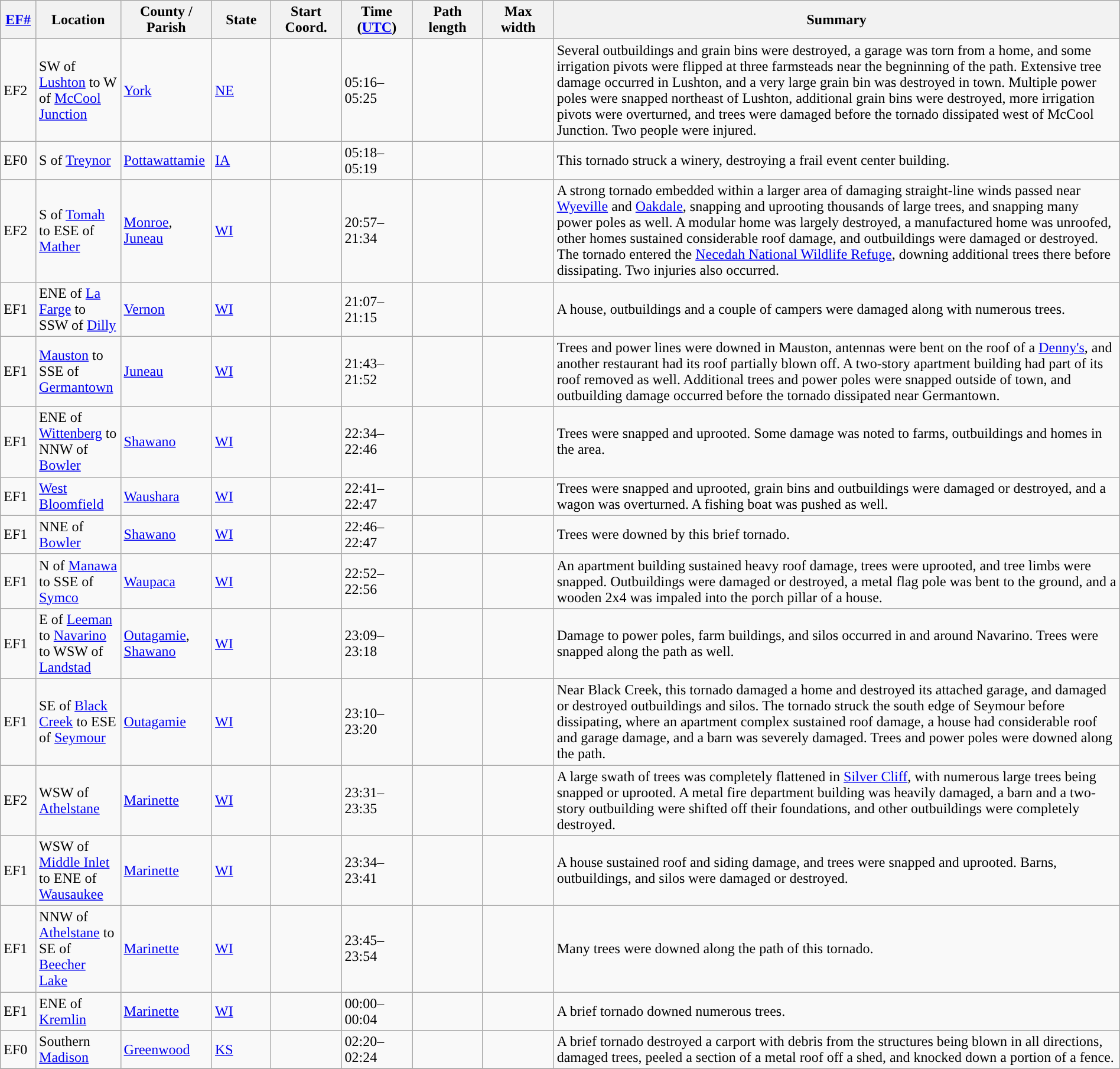<table class="wikitable sortable" style="width:100%;">
<tr>
<th scope="col"  style="width:3%; text-align:center;"><a href='#'>EF#</a></th>
<th scope="col"  style="width:7%; text-align:center;" class="unsortable">Location</th>
<th scope="col"  style="width:6%; text-align:center;" class="unsortable">County / Parish</th>
<th scope="col"  style="width:5%; text-align:center;">State</th>
<th scope="col"  style="width:6%; text-align:center;">Start Coord.</th>
<th scope="col"  style="width:6%; text-align:center;">Time (<a href='#'>UTC</a>)</th>
<th scope="col"  style="width:6%; text-align:center;">Path length</th>
<th scope="col"  style="width:6%; text-align:center;">Max width</th>
<th scope="col" class="unsortable" style="width:48%; text-align:center;">Summary</th>
</tr>
<tr>
<td>EF2</td>
<td>SW of <a href='#'>Lushton</a> to W of <a href='#'>McCool Junction</a></td>
<td><a href='#'>York</a></td>
<td><a href='#'>NE</a></td>
<td></td>
<td>05:16–05:25</td>
<td></td>
<td></td>
<td>Several outbuildings and grain bins were destroyed, a garage was torn from a home, and some irrigation pivots were flipped at three farmsteads near the begninning of the path. Extensive tree damage occurred in Lushton, and a very large grain bin was destroyed in town. Multiple power poles were snapped northeast of Lushton, additional grain bins were destroyed, more irrigation pivots were overturned, and trees were damaged before the tornado dissipated west of McCool Junction. Two people were injured.</td>
</tr>
<tr>
<td>EF0</td>
<td>S of <a href='#'>Treynor</a></td>
<td><a href='#'>Pottawattamie</a></td>
<td><a href='#'>IA</a></td>
<td></td>
<td>05:18–05:19</td>
<td></td>
<td></td>
<td>This tornado struck a winery, destroying a frail event center building.</td>
</tr>
<tr>
<td>EF2</td>
<td>S of <a href='#'>Tomah</a> to ESE of <a href='#'>Mather</a></td>
<td><a href='#'>Monroe</a>, <a href='#'>Juneau</a></td>
<td><a href='#'>WI</a></td>
<td></td>
<td>20:57–21:34</td>
<td></td>
<td></td>
<td>A strong tornado embedded within a larger area of damaging straight-line winds passed near <a href='#'>Wyeville</a> and <a href='#'>Oakdale</a>, snapping and uprooting thousands of large trees, and snapping many power poles as well. A modular home was largely destroyed, a manufactured home was unroofed, other homes sustained considerable roof damage, and outbuildings were damaged or destroyed. The tornado entered the <a href='#'>Necedah National Wildlife Refuge</a>, downing additional trees there before dissipating. Two injuries also occurred.</td>
</tr>
<tr>
<td>EF1</td>
<td>ENE of <a href='#'>La Farge</a> to SSW of <a href='#'>Dilly</a></td>
<td><a href='#'>Vernon</a></td>
<td><a href='#'>WI</a></td>
<td></td>
<td>21:07–21:15</td>
<td></td>
<td></td>
<td>A house, outbuildings and a couple of campers were damaged along with numerous trees.</td>
</tr>
<tr>
<td>EF1</td>
<td><a href='#'>Mauston</a> to SSE of <a href='#'>Germantown</a></td>
<td><a href='#'>Juneau</a></td>
<td><a href='#'>WI</a></td>
<td></td>
<td>21:43–21:52</td>
<td></td>
<td></td>
<td>Trees and power lines were downed in Mauston, antennas were bent on the roof of a <a href='#'>Denny's</a>, and another restaurant had its roof partially blown off. A two-story apartment building had part of its roof removed as well. Additional trees and power poles were snapped outside of town, and outbuilding damage occurred before the tornado dissipated near Germantown.</td>
</tr>
<tr>
<td>EF1</td>
<td>ENE of <a href='#'>Wittenberg</a> to NNW of <a href='#'>Bowler</a></td>
<td><a href='#'>Shawano</a></td>
<td><a href='#'>WI</a></td>
<td></td>
<td>22:34–22:46</td>
<td></td>
<td></td>
<td>Trees were snapped and uprooted. Some damage was noted to farms, outbuildings and homes in the area.</td>
</tr>
<tr>
<td>EF1</td>
<td><a href='#'>West Bloomfield</a></td>
<td><a href='#'>Waushara</a></td>
<td><a href='#'>WI</a></td>
<td></td>
<td>22:41–22:47</td>
<td></td>
<td></td>
<td>Trees were snapped and uprooted, grain bins and outbuildings were damaged or destroyed, and a wagon was overturned. A fishing boat was pushed  as well.</td>
</tr>
<tr>
<td>EF1</td>
<td>NNE of <a href='#'>Bowler</a></td>
<td><a href='#'>Shawano</a></td>
<td><a href='#'>WI</a></td>
<td></td>
<td>22:46–22:47</td>
<td></td>
<td></td>
<td>Trees were downed by this brief tornado.</td>
</tr>
<tr>
<td>EF1</td>
<td>N of <a href='#'>Manawa</a> to SSE of <a href='#'>Symco</a></td>
<td><a href='#'>Waupaca</a></td>
<td><a href='#'>WI</a></td>
<td></td>
<td>22:52–22:56</td>
<td></td>
<td></td>
<td>An apartment building sustained heavy roof damage, trees were uprooted, and tree limbs were snapped. Outbuildings were damaged or destroyed, a metal flag pole was bent to the ground, and a wooden 2x4 was impaled into the porch pillar of a house.</td>
</tr>
<tr>
<td>EF1</td>
<td>E of <a href='#'>Leeman</a> to <a href='#'>Navarino</a> to WSW of <a href='#'>Landstad</a></td>
<td><a href='#'>Outagamie</a>, <a href='#'>Shawano</a></td>
<td><a href='#'>WI</a></td>
<td></td>
<td>23:09–23:18</td>
<td></td>
<td></td>
<td>Damage to power poles, farm buildings, and silos occurred in and around Navarino. Trees were snapped along the path as well.</td>
</tr>
<tr>
<td>EF1</td>
<td>SE of <a href='#'>Black Creek</a> to ESE of <a href='#'>Seymour</a></td>
<td><a href='#'>Outagamie</a></td>
<td><a href='#'>WI</a></td>
<td></td>
<td>23:10–23:20</td>
<td></td>
<td></td>
<td>Near Black Creek, this tornado damaged a home and destroyed its attached garage, and damaged or destroyed outbuildings and silos. The tornado struck the south edge of Seymour before dissipating, where an apartment complex sustained roof damage, a house had considerable roof and garage damage, and a barn was severely damaged. Trees and power poles were downed along the path.</td>
</tr>
<tr>
<td>EF2</td>
<td>WSW of <a href='#'>Athelstane</a></td>
<td><a href='#'>Marinette</a></td>
<td><a href='#'>WI</a></td>
<td></td>
<td>23:31–23:35</td>
<td></td>
<td></td>
<td>A large swath of trees was completely flattened in <a href='#'>Silver Cliff</a>, with numerous large trees being snapped or uprooted. A metal fire department building was heavily damaged, a barn and a two-story outbuilding were shifted off their foundations, and other outbuildings were completely destroyed.</td>
</tr>
<tr>
<td>EF1</td>
<td>WSW of <a href='#'>Middle Inlet</a> to ENE of <a href='#'>Wausaukee</a></td>
<td><a href='#'>Marinette</a></td>
<td><a href='#'>WI</a></td>
<td></td>
<td>23:34–23:41</td>
<td></td>
<td></td>
<td>A house sustained roof and siding damage, and trees were snapped and uprooted. Barns, outbuildings, and silos were damaged or destroyed.</td>
</tr>
<tr>
<td>EF1</td>
<td>NNW of <a href='#'>Athelstane</a> to SE of <a href='#'>Beecher Lake</a></td>
<td><a href='#'>Marinette</a></td>
<td><a href='#'>WI</a></td>
<td></td>
<td>23:45–23:54</td>
<td></td>
<td></td>
<td>Many trees were downed along the path of this tornado.</td>
</tr>
<tr>
<td>EF1</td>
<td>ENE of <a href='#'>Kremlin</a></td>
<td><a href='#'>Marinette</a></td>
<td><a href='#'>WI</a></td>
<td></td>
<td>00:00–00:04</td>
<td></td>
<td></td>
<td>A brief tornado downed numerous trees.</td>
</tr>
<tr>
<td>EF0</td>
<td>Southern <a href='#'>Madison</a></td>
<td><a href='#'>Greenwood</a></td>
<td><a href='#'>KS</a></td>
<td></td>
<td>02:20–02:24</td>
<td></td>
<td></td>
<td>A brief tornado destroyed a carport with debris from the structures being blown in all directions, damaged trees, peeled a section of a metal roof off a shed, and knocked down a portion of a fence.</td>
</tr>
<tr>
</tr>
</table>
